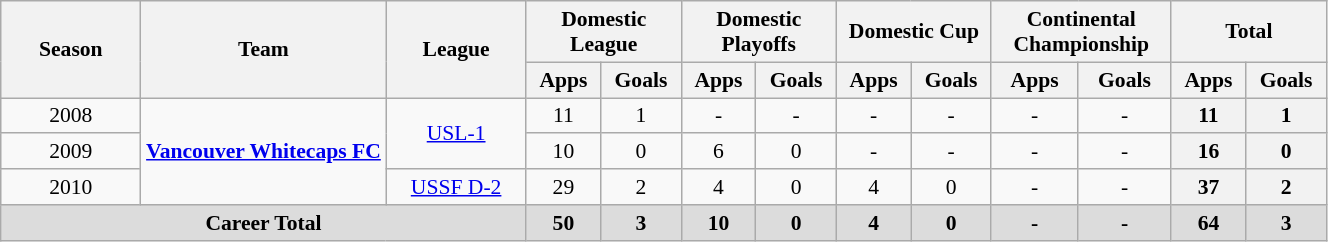<table class="wikitable" style=font-size:90% text-align: center width=70%>
<tr>
<th rowspan=2 width=8%><strong>Season</strong></th>
<th rowspan=2 width=14%><strong>Team</strong></th>
<th rowspan=2 width=8%><strong>League</strong></th>
<th colspan=2 width=8%>Domestic League</th>
<th colspan=2 width=8%>Domestic Playoffs</th>
<th colspan=2 width=8%>Domestic Cup</th>
<th colspan=2 width=8%>Continental Championship</th>
<th colspan=2 width=8%>Total</th>
</tr>
<tr>
<th align=center><strong>Apps</strong></th>
<th align=center><strong>Goals</strong></th>
<th align=center><strong>Apps</strong></th>
<th align=center><strong>Goals</strong></th>
<th align=center><strong>Apps</strong></th>
<th align=center><strong>Goals</strong></th>
<th align=center><strong>Apps</strong></th>
<th align=center><strong>Goals</strong></th>
<th align=center><strong>Apps</strong></th>
<th align=center><strong>Goals</strong></th>
</tr>
<tr>
<td rowspan=1 align=center>2008</td>
<td rowspan=3 align=center><strong><a href='#'>Vancouver Whitecaps FC</a></strong></td>
<td rowspan=2 align=center><a href='#'>USL-1</a></td>
<td align=center>11</td>
<td align=center>1</td>
<td align=center>-</td>
<td align=center>-</td>
<td align=center>-</td>
<td align=center>-</td>
<td align=center>-</td>
<td align=center>-</td>
<th align=center><strong>11</strong></th>
<th align=center><strong>1</strong></th>
</tr>
<tr>
<td rowspan=1 align=center>2009</td>
<td align=center>10</td>
<td align=center>0</td>
<td align=center>6</td>
<td align=center>0</td>
<td align=center>-</td>
<td align=center>-</td>
<td align=center>-</td>
<td align=center>-</td>
<th align=center><strong>16</strong></th>
<th align=center><strong>0</strong></th>
</tr>
<tr>
<td rowspan=1 align=center>2010</td>
<td rowspan=1 align=center><a href='#'>USSF D-2</a></td>
<td align=center>29</td>
<td align=center>2</td>
<td align=center>4</td>
<td align=center>0</td>
<td align=center>4</td>
<td align=center>0</td>
<td align=center>-</td>
<td align=center>-</td>
<th align=center><strong>37</strong></th>
<th align=center><strong>2</strong></th>
</tr>
<tr>
<th style="background: #DCDCDC" colspan="3"><strong>Career Total</strong></th>
<th style="background: #DCDCDC" align=center><strong>50</strong></th>
<th style="background: #DCDCDC" align=center><strong>3</strong></th>
<th style="background: #DCDCDC" align=center><strong>10</strong></th>
<th style="background: #DCDCDC" align=center><strong>0</strong></th>
<th style="background: #DCDCDC" align=center><strong>4</strong></th>
<th style="background: #DCDCDC" align=center><strong>0</strong></th>
<th style="background: #DCDCDC" align=center><strong>-</strong></th>
<th style="background: #DCDCDC" align=center><strong>-</strong></th>
<th style="background: #DCDCDC" align=center><strong>64</strong></th>
<th style="background: #DCDCDC" align=center><strong>3</strong></th>
</tr>
</table>
